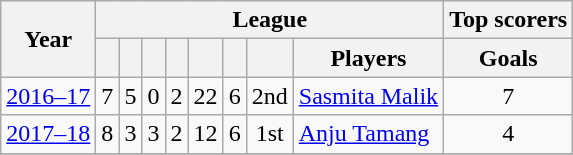<table class="wikitable sortable" style="text-align: center">
<tr>
<th rowspan="2" scope="col">Year</th>
<th colspan="8" class="unsortable">League</th>
<th colspan="3" scope="col" class="unsortable">Top scorers</th>
</tr>
<tr>
<th></th>
<th></th>
<th></th>
<th></th>
<th></th>
<th></th>
<th></th>
<th class="unsortable">Players</th>
<th class="unsortable">Goals</th>
</tr>
<tr>
<td><a href='#'>2016–17</a></td>
<td>7</td>
<td>5</td>
<td>0</td>
<td>2</td>
<td>22</td>
<td>6</td>
<td>2nd</td>
<td align="left"> <a href='#'>Sasmita Malik</a></td>
<td>7</td>
</tr>
<tr>
<td><a href='#'>2017–18</a></td>
<td>8</td>
<td>3</td>
<td>3</td>
<td>2</td>
<td>12</td>
<td>6</td>
<td>1st</td>
<td align="left"> <a href='#'>Anju Tamang</a></td>
<td>4</td>
</tr>
<tr>
</tr>
</table>
